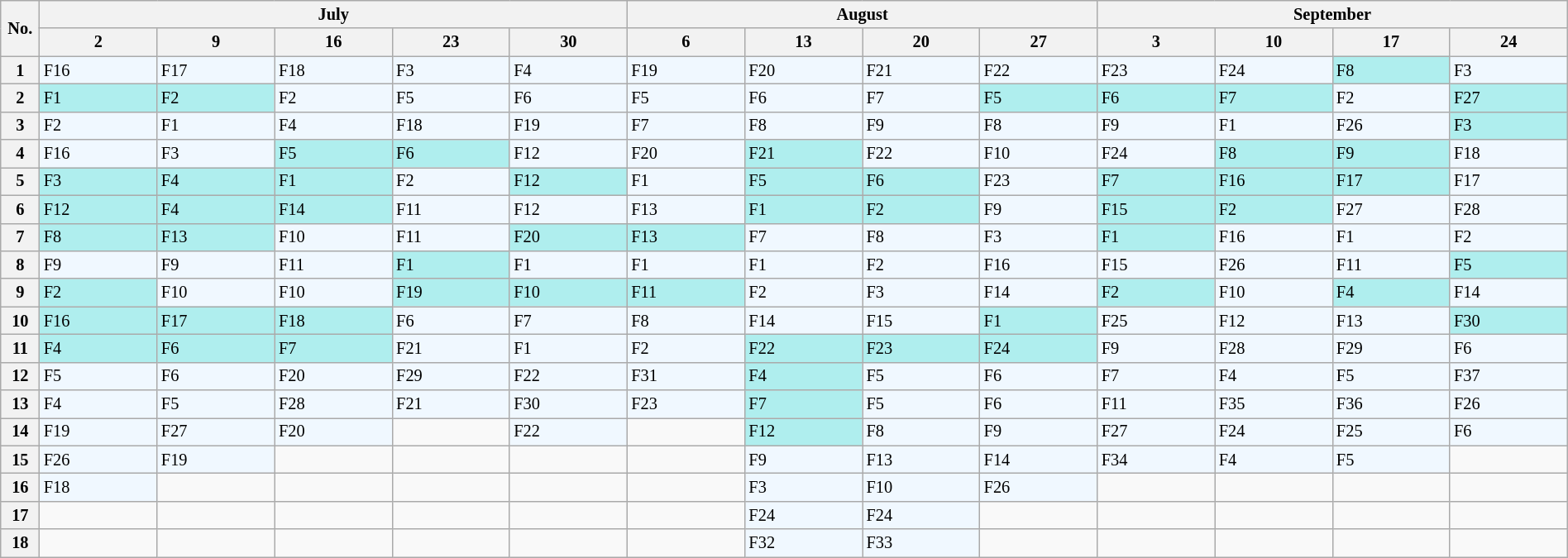<table class="wikitable" style="font-size: 85%; width: 100%">
<tr>
<th rowspan=2 width=25>No.</th>
<th colspan=5>July</th>
<th colspan=4>August</th>
<th colspan=4>September</th>
</tr>
<tr>
<th>2</th>
<th>9</th>
<th>16</th>
<th>23</th>
<th>30</th>
<th>6</th>
<th>13</th>
<th>20</th>
<th>27</th>
<th>3</th>
<th>10</th>
<th>17</th>
<th>24</th>
</tr>
<tr>
<th>1</th>
<td style="background:#f0f8ff;"> F16</td>
<td style="background:#f0f8ff;"> F17</td>
<td style="background:#f0f8ff;"> F18</td>
<td style="background:#f0f8ff;"> F3</td>
<td style="background:#f0f8ff;"> F4</td>
<td style="background:#f0f8ff;"> F19</td>
<td style="background:#f0f8ff;"> F20</td>
<td style="background:#f0f8ff;"> F21</td>
<td style="background:#f0f8ff;"> F22</td>
<td style="background:#f0f8ff;"> F23</td>
<td style="background:#f0f8ff;"> F24</td>
<td style="background:#afeeee;"> F8</td>
<td style="background:#f0f8ff;"> F3</td>
</tr>
<tr>
<th>2</th>
<td style="background:#afeeee;"> F1</td>
<td style="background:#afeeee;"> F2</td>
<td style="background:#f0f8ff;"> F2</td>
<td style="background:#f0f8ff;"> F5</td>
<td style="background:#f0f8ff;"> F6</td>
<td style="background:#f0f8ff;"> F5</td>
<td style="background:#f0f8ff;"> F6</td>
<td style="background:#f0f8ff;"> F7</td>
<td style="background:#afeeee;"> F5</td>
<td style="background:#afeeee;"> F6</td>
<td style="background:#afeeee;"> F7</td>
<td style="background:#f0f8ff;"> F2</td>
<td style="background:#afeeee;"> F27</td>
</tr>
<tr>
<th>3</th>
<td style="background:#f0f8ff;"> F2</td>
<td style="background:#f0f8ff;"> F1</td>
<td style="background:#f0f8ff;"> F4</td>
<td style="background:#f0f8ff;"> F18</td>
<td style="background:#f0f8ff;"> F19</td>
<td style="background:#f0f8ff;"> F7</td>
<td style="background:#f0f8ff;"> F8</td>
<td style="background:#f0f8ff;"> F9</td>
<td style="background:#f0f8ff;"> F8</td>
<td style="background:#f0f8ff;"> F9</td>
<td style="background:#f0f8ff;"> F1</td>
<td style="background:#f0f8ff;"> F26</td>
<td style="background:#afeeee;"> F3</td>
</tr>
<tr>
<th>4</th>
<td style="background:#f0f8ff;"> F16</td>
<td style="background:#f0f8ff;"> F3</td>
<td style="background:#afeeee;"> F5</td>
<td style="background:#afeeee;"> F6</td>
<td style="background:#f0f8ff;"> F12</td>
<td style="background:#f0f8ff;"> F20</td>
<td style="background:#afeeee;"> F21</td>
<td style="background:#f0f8ff;"> F22</td>
<td style="background:#f0f8ff;"> F10</td>
<td style="background:#f0f8ff;"> F24</td>
<td style="background:#afeeee;"> F8</td>
<td style="background:#afeeee;"> F9</td>
<td style="background:#f0f8ff;"> F18</td>
</tr>
<tr>
<th>5</th>
<td style="background:#afeeee;"> F3</td>
<td style="background:#afeeee;"> F4</td>
<td style="background:#afeeee;"> F1</td>
<td style="background:#f0f8ff;"> F2</td>
<td style="background:#afeeee;"> F12</td>
<td style="background:#f0f8ff;"> F1</td>
<td style="background:#afeeee;"> F5</td>
<td style="background:#afeeee;"> F6</td>
<td style="background:#f0f8ff;"> F23</td>
<td style="background:#afeeee;"> F7</td>
<td style="background:#afeeee;"> F16</td>
<td style="background:#afeeee;"> F17</td>
<td style="background:#f0f8ff;"> F17</td>
</tr>
<tr>
<th>6</th>
<td style="background:#afeeee;"> F12</td>
<td style="background:#afeeee;"> F4</td>
<td style="background:#afeeee;"> F14</td>
<td style="background:#f0f8ff;"> F11</td>
<td style="background:#f0f8ff;"> F12</td>
<td style="background:#f0f8ff;"> F13</td>
<td style="background:#afeeee;"> F1</td>
<td style="background:#afeeee;"> F2</td>
<td style="background:#f0f8ff;"> F9</td>
<td style="background:#afeeee;"> F15</td>
<td style="background:#afeeee;"> F2</td>
<td style="background:#f0f8ff;"> F27</td>
<td style="background:#f0f8ff;"> F28</td>
</tr>
<tr>
<th>7</th>
<td style="background:#afeeee;"> F8</td>
<td style="background:#afeeee;"> F13</td>
<td style="background:#f0f8ff;"> F10</td>
<td style="background:#f0f8ff;"> F11</td>
<td style="background:#afeeee;"> F20</td>
<td style="background:#afeeee;"> F13</td>
<td style="background:#f0f8ff;"> F7</td>
<td style="background:#f0f8ff;"> F8</td>
<td style="background:#f0f8ff;"> F3</td>
<td style="background:#afeeee;"> F1</td>
<td style="background:#f0f8ff;"> F16</td>
<td style="background:#f0f8ff;"> F1</td>
<td style="background:#f0f8ff;"> F2</td>
</tr>
<tr>
<th>8</th>
<td style="background:#f0f8ff;"> F9</td>
<td style="background:#f0f8ff;"> F9</td>
<td style="background:#f0f8ff;"> F11</td>
<td style="background:#afeeee;"> F1</td>
<td style="background:#f0f8ff;"> F1</td>
<td style="background:#f0f8ff;"> F1</td>
<td style="background:#f0f8ff;"> F1</td>
<td style="background:#f0f8ff;"> F2</td>
<td style="background:#f0f8ff;"> F16</td>
<td style="background:#f0f8ff;"> F15</td>
<td style="background:#f0f8ff;"> F26</td>
<td style="background:#f0f8ff;"> F11</td>
<td style="background:#afeeee;"> F5</td>
</tr>
<tr>
<th>9</th>
<td style="background:#afeeee;"> F2</td>
<td style="background:#f0f8ff;"> F10</td>
<td style="background:#f0f8ff;"> F10</td>
<td style="background:#afeeee;"> F19</td>
<td style="background:#afeeee;"> F10</td>
<td style="background:#afeeee;"> F11</td>
<td style="background:#f0f8ff;"> F2</td>
<td style="background:#f0f8ff;"> F3</td>
<td style="background:#f0f8ff;"> F14</td>
<td style="background:#afeeee;"> F2</td>
<td style="background:#f0f8ff;"> F10</td>
<td style="background:#afeeee;"> F4</td>
<td style="background:#f0f8ff;"> F14</td>
</tr>
<tr>
<th>10</th>
<td style="background:#afeeee;"> F16</td>
<td style="background:#afeeee;"> F17</td>
<td style="background:#afeeee;"> F18</td>
<td style="background:#f0f8ff;"> F6</td>
<td style="background:#f0f8ff;"> F7</td>
<td style="background:#f0f8ff;"> F8</td>
<td style="background:#f0f8ff;"> F14</td>
<td style="background:#f0f8ff;"> F15</td>
<td style="background:#afeeee;"> F1</td>
<td style="background:#f0f8ff;"> F25</td>
<td style="background:#f0f8ff;"> F12</td>
<td style="background:#f0f8ff;"> F13</td>
<td style="background:#afeeee;"> F30</td>
</tr>
<tr>
<th>11</th>
<td style="background:#afeeee;"> F4</td>
<td style="background:#afeeee;"> F6</td>
<td style="background:#afeeee;"> F7</td>
<td style="background:#f0f8ff;"> F21</td>
<td style="background:#f0f8ff;"> F1</td>
<td style="background:#f0f8ff;"> F2</td>
<td style="background:#afeeee;"> F22</td>
<td style="background:#afeeee;"> F23</td>
<td style="background:#afeeee;"> F24</td>
<td style="background:#f0f8ff;"> F9</td>
<td style="background:#f0f8ff;"> F28</td>
<td style="background:#f0f8ff;"> F29</td>
<td style="background:#f0f8ff;"> F6</td>
</tr>
<tr>
<th>12</th>
<td style="background:#f0f8ff;"> F5</td>
<td style="background:#f0f8ff;"> F6</td>
<td style="background:#f0f8ff;"> F20</td>
<td style="background:#f0f8ff;"> F29</td>
<td style="background:#f0f8ff;"> F22</td>
<td style="background:#f0f8ff;"> F31</td>
<td style="background:#afeeee;"> F4</td>
<td style="background:#f0f8ff;"> F5</td>
<td style="background:#f0f8ff;"> F6</td>
<td style="background:#f0f8ff;"> F7</td>
<td style="background:#f0f8ff;"> F4</td>
<td style="background:#f0f8ff;"> F5</td>
<td style="background:#f0f8ff;"> F37</td>
</tr>
<tr>
<th>13</th>
<td style="background:#f0f8ff;"> F4</td>
<td style="background:#f0f8ff;"> F5</td>
<td style="background:#f0f8ff;"> F28</td>
<td style="background:#f0f8ff;"> F21</td>
<td style="background:#f0f8ff;"> F30</td>
<td style="background:#f0f8ff;"> F23</td>
<td style="background:#afeeee;"> F7</td>
<td style="background:#f0f8ff;"> F5</td>
<td style="background:#f0f8ff;"> F6</td>
<td style="background:#f0f8ff;"> F11</td>
<td style="background:#f0f8ff;"> F35</td>
<td style="background:#f0f8ff;"> F36</td>
<td style="background:#f0f8ff;"> F26</td>
</tr>
<tr>
<th>14</th>
<td style="background:#f0f8ff;"> F19</td>
<td style="background:#f0f8ff;"> F27</td>
<td style="background:#f0f8ff;"> F20</td>
<td></td>
<td style="background:#f0f8ff;"> F22</td>
<td></td>
<td style="background:#afeeee;"> F12</td>
<td style="background:#f0f8ff;"> F8</td>
<td style="background:#f0f8ff;"> F9</td>
<td style="background:#f0f8ff;"> F27</td>
<td style="background:#f0f8ff;"> F24</td>
<td style="background:#f0f8ff;"> F25</td>
<td style="background:#f0f8ff;"> F6</td>
</tr>
<tr>
<th>15</th>
<td style="background:#f0f8ff;"> F26</td>
<td style="background:#f0f8ff;"> F19</td>
<td></td>
<td></td>
<td></td>
<td></td>
<td style="background:#f0f8ff;"> F9</td>
<td style="background:#f0f8ff;"> F13</td>
<td style="background:#f0f8ff;"> F14</td>
<td style="background:#f0f8ff;"> F34</td>
<td style="background:#f0f8ff;"> F4</td>
<td style="background:#f0f8ff;"> F5</td>
<td></td>
</tr>
<tr>
<th>16</th>
<td style="background:#f0f8ff;"> F18</td>
<td></td>
<td></td>
<td></td>
<td></td>
<td></td>
<td style="background:#f0f8ff;"> F3</td>
<td style="background:#f0f8ff;"> F10</td>
<td style="background:#f0f8ff;"> F26</td>
<td></td>
<td></td>
<td></td>
<td></td>
</tr>
<tr>
<th>17</th>
<td></td>
<td></td>
<td></td>
<td></td>
<td></td>
<td></td>
<td style="background:#f0f8ff;"> F24</td>
<td style="background:#f0f8ff;"> F24</td>
<td></td>
<td></td>
<td></td>
<td></td>
<td></td>
</tr>
<tr>
<th>18</th>
<td></td>
<td></td>
<td></td>
<td></td>
<td></td>
<td></td>
<td style="background:#f0f8ff;"> F32</td>
<td style="background:#f0f8ff;"> F33</td>
<td></td>
<td></td>
<td></td>
<td></td>
<td></td>
</tr>
</table>
